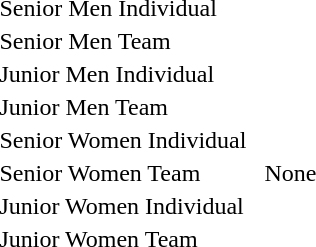<table>
<tr>
<td>Senior Men Individual</td>
<td></td>
<td></td>
<td></td>
</tr>
<tr>
<td>Senior Men Team</td>
<td></td>
<td></td>
<td></td>
</tr>
<tr>
<td>Junior Men Individual</td>
<td></td>
<td></td>
<td></td>
</tr>
<tr>
<td>Junior Men Team</td>
<td></td>
<td></td>
<td></td>
</tr>
<tr>
<td>Senior Women Individual</td>
<td></td>
<td></td>
<td></td>
</tr>
<tr>
<td>Senior Women Team</td>
<td></td>
<td></td>
<td>None</td>
</tr>
<tr>
<td>Junior Women Individual</td>
<td></td>
<td></td>
<td></td>
</tr>
<tr>
<td>Junior Women Team</td>
<td></td>
<td></td>
<td></td>
</tr>
</table>
